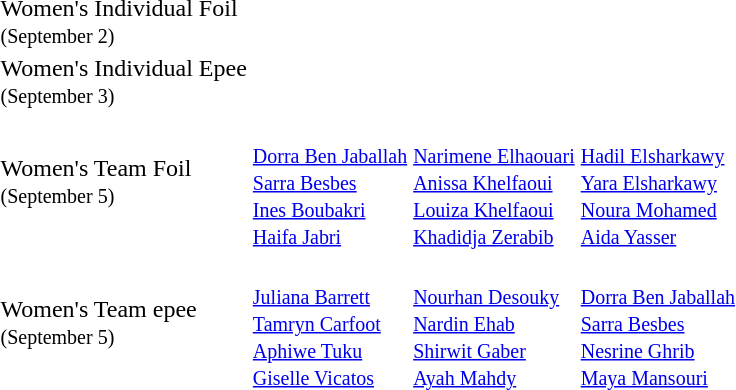<table>
<tr>
<td>Women's Individual Foil <br> <small>(September 2)</small></td>
<td></td>
<td></td>
<td><br></td>
</tr>
<tr>
<td>Women's Individual Epee <br> <small>(September 3)</small></td>
<td></td>
<td></td>
<td><br></td>
</tr>
<tr>
<td>Women's Team Foil <br> <small>(September 5)</small></td>
<td> <br> <small><a href='#'>Dorra Ben Jaballah</a> <br> <a href='#'>Sarra Besbes</a> <br> <a href='#'>Ines Boubakri</a> <br> <a href='#'>Haifa Jabri</a></small></td>
<td> <br> <small><a href='#'>Narimene Elhaouari</a> <br> <a href='#'>Anissa Khelfaoui</a> <br> <a href='#'>Louiza Khelfaoui</a> <br> <a href='#'>Khadidja Zerabib</a></small></td>
<td> <br> <small><a href='#'>Hadil Elsharkawy</a> <br> <a href='#'>Yara Elsharkawy</a> <br> <a href='#'>Noura Mohamed</a> <br> <a href='#'>Aida Yasser</a></small></td>
</tr>
<tr>
<td>Women's Team epee <br> <small>(September 5)</small></td>
<td> <br> <small><a href='#'>Juliana Barrett</a> <br> <a href='#'>Tamryn Carfoot</a> <br> <a href='#'>Aphiwe Tuku</a> <br> <a href='#'>Giselle Vicatos</a></small></td>
<td> <br> <small><a href='#'>Nourhan Desouky</a> <br> <a href='#'>Nardin Ehab</a> <br> <a href='#'>Shirwit Gaber</a> <br> <a href='#'>Ayah Mahdy</a></small></td>
<td> <br> <small><a href='#'>Dorra Ben Jaballah</a> <br> <a href='#'>Sarra Besbes</a> <br> <a href='#'>Nesrine Ghrib</a> <br> <a href='#'>Maya Mansouri</a></small></td>
</tr>
</table>
